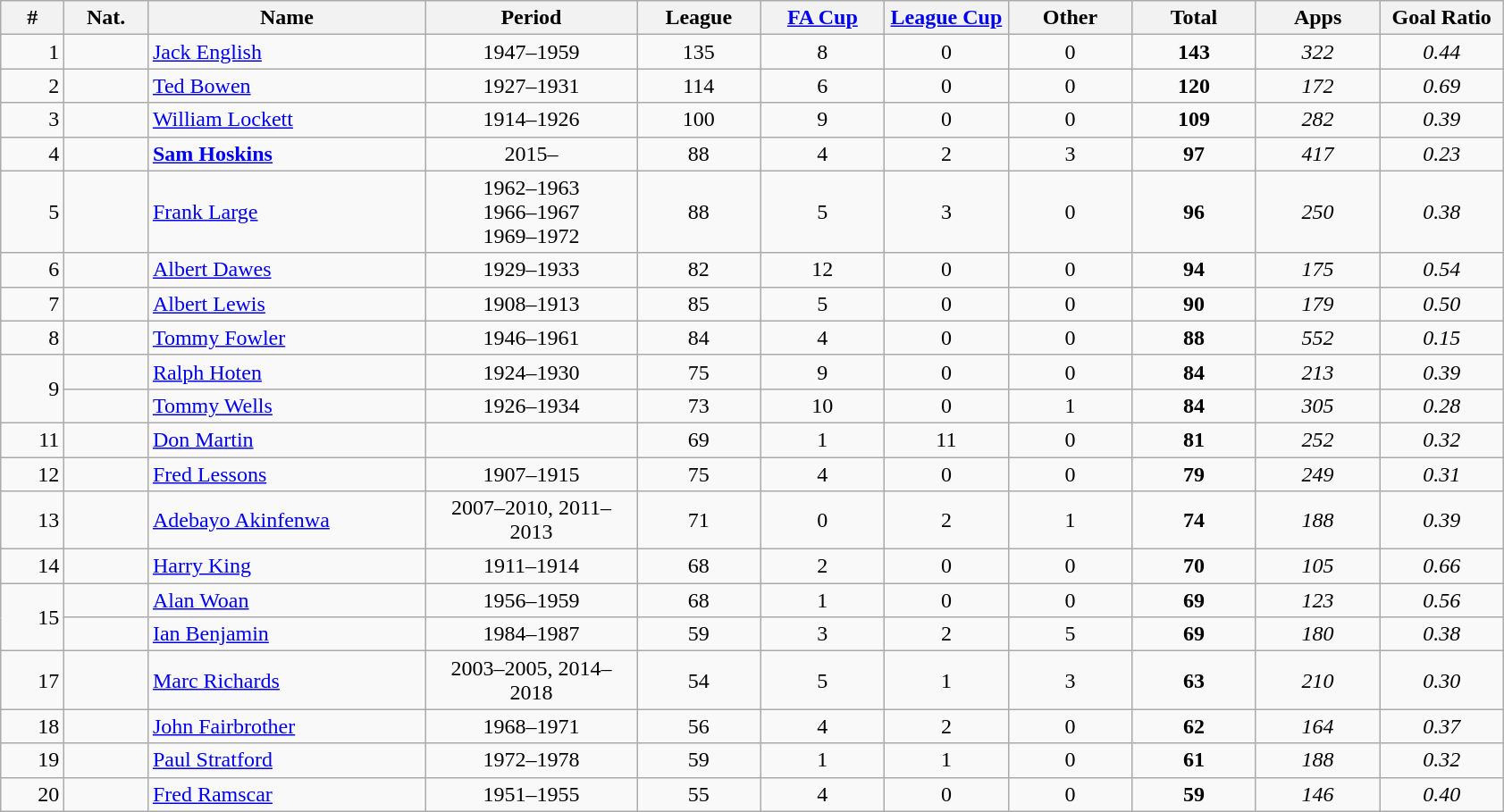<table class="wikitable sortable" style="text-align: center;">
<tr>
<th width=40>#</th>
<th width=55>Nat.</th>
<th width=200>Name</th>
<th width=150>Period</th>
<th width=85>League</th>
<th width=85><a href='#'>FA Cup</a></th>
<th width=85><a href='#'>League Cup</a></th>
<th width=85>Other</th>
<th width=85>Total</th>
<th width=85>Apps</th>
<th width=85>Goal Ratio</th>
</tr>
<tr>
<td style="text-align:right;">1</td>
<td></td>
<td style="text-align:left;"><a href='#'>Jack English</a></td>
<td>1947–1959</td>
<td>135</td>
<td>8</td>
<td>0</td>
<td>0</td>
<td><strong>143</strong></td>
<td><em>322</em></td>
<td><em>0.44</em></td>
</tr>
<tr>
<td style="text-align:right;">2</td>
<td></td>
<td style="text-align:left;"><a href='#'>Ted Bowen</a></td>
<td>1927–1931</td>
<td>114</td>
<td>6</td>
<td>0</td>
<td>0</td>
<td><strong>120</strong></td>
<td><em>172</em></td>
<td><em>0.69</em></td>
</tr>
<tr>
<td style="text-align:right;">3</td>
<td></td>
<td style="text-align:left;"><a href='#'>William Lockett</a></td>
<td>1914–1926</td>
<td>100</td>
<td>9</td>
<td>0</td>
<td>0</td>
<td><strong>109</strong></td>
<td><em>282</em></td>
<td><em>0.39</em></td>
</tr>
<tr>
<td style="text-align:right;">4</td>
<td></td>
<td style="text-align:left;"><strong><a href='#'>Sam Hoskins</a></strong></td>
<td>2015–</td>
<td>88</td>
<td>4</td>
<td>2</td>
<td>3</td>
<td><strong>97</strong></td>
<td><em>417</em></td>
<td><em>0.23</em></td>
</tr>
<tr>
<td style="text-align:right;">5</td>
<td></td>
<td style="text-align:left;"><a href='#'>Frank Large</a></td>
<td>1962–1963<br>1966–1967<br>1969–1972</td>
<td>88</td>
<td>5</td>
<td>3</td>
<td>0</td>
<td><strong>96</strong></td>
<td><em>250</em></td>
<td><em>0.38</em></td>
</tr>
<tr>
<td style="text-align:right;">6</td>
<td></td>
<td style="text-align:left;"><a href='#'>Albert Dawes</a></td>
<td>1929–1933</td>
<td>82</td>
<td>12</td>
<td>0</td>
<td>0</td>
<td><strong>94</strong></td>
<td><em>175</em></td>
<td><em>0.54</em></td>
</tr>
<tr>
<td style="text-align:right;">7</td>
<td></td>
<td style="text-align:left;"><a href='#'>Albert Lewis</a></td>
<td>1908–1913</td>
<td>85</td>
<td>5</td>
<td>0</td>
<td>0</td>
<td><strong>90</strong></td>
<td><em>179</em></td>
<td><em>0.50</em></td>
</tr>
<tr>
<td style="text-align:right;">8</td>
<td></td>
<td style="text-align:left;"><a href='#'>Tommy Fowler</a></td>
<td>1946–1961</td>
<td>84</td>
<td>4</td>
<td>0</td>
<td>0</td>
<td><strong>88</strong></td>
<td><em>552</em></td>
<td><em>0.15</em></td>
</tr>
<tr>
<td style="text-align:right;" rowspan=2>9</td>
<td></td>
<td style="text-align:left;"><a href='#'>Ralph Hoten</a></td>
<td>1924–1930</td>
<td>75</td>
<td>9</td>
<td>0</td>
<td>0</td>
<td><strong>84</strong></td>
<td><em>213</em></td>
<td><em>0.39</em></td>
</tr>
<tr>
<td></td>
<td style="text-align:left;"><a href='#'>Tommy Wells</a></td>
<td>1926–1934</td>
<td>73</td>
<td>10</td>
<td>0</td>
<td>1</td>
<td><strong>84</strong></td>
<td><em>305</em></td>
<td><em>0.28</em></td>
</tr>
<tr>
<td style="text-align:right;">11</td>
<td></td>
<td style="text-align:left;"><a href='#'>Don Martin</a></td>
<td></td>
<td>69</td>
<td>1</td>
<td>11</td>
<td>0</td>
<td><strong>81</strong></td>
<td><em>252</em></td>
<td><em>0.32</em></td>
</tr>
<tr>
<td style="text-align:right;">12</td>
<td></td>
<td style="text-align:left;"><a href='#'>Fred Lessons</a></td>
<td>1907–1915</td>
<td>75</td>
<td>4</td>
<td>0</td>
<td>0</td>
<td><strong>79</strong></td>
<td><em>249</em></td>
<td><em>0.31</em></td>
</tr>
<tr>
<td style="text-align:right;">13</td>
<td></td>
<td style="text-align:left;"><a href='#'>Adebayo Akinfenwa</a></td>
<td>2007–2010, 2011–2013</td>
<td>71</td>
<td>0</td>
<td>2</td>
<td>1</td>
<td><strong>74</strong></td>
<td><em>188</em></td>
<td><em>0.39</em></td>
</tr>
<tr>
<td style="text-align:right;">14</td>
<td></td>
<td style="text-align:left;"><a href='#'>Harry King</a></td>
<td>1911–1914</td>
<td>68</td>
<td>2</td>
<td>0</td>
<td>0</td>
<td><strong>70</strong></td>
<td><em>105</em></td>
<td><em>0.66</em></td>
</tr>
<tr>
<td style="text-align:right;" rowspan=2>15</td>
<td></td>
<td style="text-align:left;"><a href='#'>Alan Woan</a></td>
<td>1956–1959</td>
<td>68</td>
<td>1</td>
<td>0</td>
<td>0</td>
<td><strong>69</strong></td>
<td><em>123</em></td>
<td><em>0.56</em></td>
</tr>
<tr>
<td></td>
<td style="text-align:left;"><a href='#'>Ian Benjamin</a></td>
<td>1984–1987</td>
<td>59</td>
<td>3</td>
<td>2</td>
<td>5</td>
<td><strong>69</strong></td>
<td><em>180</em></td>
<td><em>0.38</em></td>
</tr>
<tr>
<td style="text-align:right;">17</td>
<td></td>
<td style="text-align:left;"><a href='#'>Marc Richards</a></td>
<td>2003–2005, 2014–2018</td>
<td>54</td>
<td>5</td>
<td>1</td>
<td>3</td>
<td><strong>63</strong></td>
<td><em>210</em></td>
<td><em>0.30</em></td>
</tr>
<tr>
<td style="text-align:right;">18</td>
<td></td>
<td style="text-align:left;"><a href='#'>John Fairbrother</a></td>
<td>1968–1971</td>
<td>56</td>
<td>4</td>
<td>2</td>
<td>0</td>
<td><strong>62</strong></td>
<td><em>164</em></td>
<td><em>0.37</em></td>
</tr>
<tr>
<td style="text-align:right;">19</td>
<td></td>
<td style="text-align:left;"><a href='#'>Paul Stratford</a></td>
<td>1972–1978</td>
<td>59</td>
<td>1</td>
<td>1</td>
<td>0</td>
<td><strong>61</strong></td>
<td><em>188</em></td>
<td><em>0.32</em></td>
</tr>
<tr>
<td style="text-align:right;">20</td>
<td></td>
<td style="text-align:left;"><a href='#'>Fred Ramscar</a></td>
<td>1951–1955</td>
<td>55</td>
<td>4</td>
<td>0</td>
<td>0</td>
<td><strong>59</strong></td>
<td><em>146</em></td>
<td><em>0.40</em></td>
</tr>
</table>
